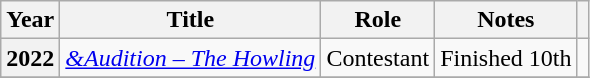<table class="wikitable sortable plainrowheaders">
<tr>
<th scope="col">Year</th>
<th scope="col">Title</th>
<th scope="col">Role</th>
<th scope="col">Notes</th>
<th scope="col" class="unsortable"></th>
</tr>
<tr>
<th scope="row">2022</th>
<td><em><a href='#'>&Audition – The Howling</a></em></td>
<td>Contestant</td>
<td>Finished 10th</td>
<td></td>
</tr>
<tr>
</tr>
</table>
